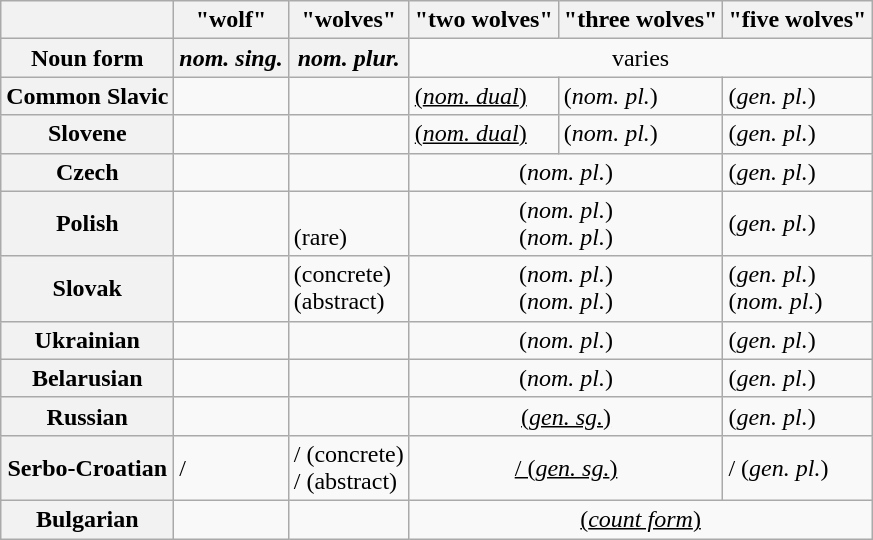<table class="wikitable">
<tr>
<th></th>
<th>"wolf"</th>
<th>"wolves"</th>
<th>"two wolves"</th>
<th>"three wolves"</th>
<th>"five wolves"</th>
</tr>
<tr>
<th>Noun form</th>
<th><em>nom. sing.</em></th>
<th><em>nom. plur.</em></th>
<td colspan="3" align="center">varies</td>
</tr>
<tr>
<th>Common Slavic</th>
<td></td>
<td></td>
<td><u> (<em>nom. dual</em>)</u></td>
<td> (<em>nom. pl.</em>)</td>
<td> (<em>gen. pl.</em>)</td>
</tr>
<tr>
<th>Slovene</th>
<td></td>
<td></td>
<td><u> (<em>nom. dual</em>)</u></td>
<td> (<em>nom. pl.</em>)</td>
<td> (<em>gen. pl.</em>)</td>
</tr>
<tr>
<th>Czech</th>
<td></td>
<td></td>
<td colspan="2" align="center"> (<em>nom. pl.</em>)</td>
<td> (<em>gen. pl.</em>)</td>
</tr>
<tr>
<th>Polish</th>
<td></td>
<td><br> (rare)</td>
<td colspan="2" align="center"> (<em>nom. pl.</em>)<br> (<em>nom. pl.</em>)</td>
<td> (<em>gen. pl.</em>)</td>
</tr>
<tr>
<th>Slovak</th>
<td></td>
<td> (concrete)<br> (abstract)</td>
<td colspan="2" align="center"> (<em>nom. pl.</em>) <br> (<em>nom. pl.</em>)</td>
<td> (<em>gen. pl.</em>) <br> (<em>nom. pl.</em>)</td>
</tr>
<tr>
<th>Ukrainian</th>
<td> </td>
<td> </td>
<td colspan="2" align="center">  (<em>nom. pl.</em>)</td>
<td>  (<em>gen. pl.</em>)</td>
</tr>
<tr>
<th>Belarusian</th>
<td> </td>
<td> </td>
<td colspan="2" align="center">  (<em>nom. pl.</em>)</td>
<td>  (<em>gen. pl.</em>)</td>
</tr>
<tr>
<th>Russian</th>
<td> </td>
<td> </td>
<td colspan="2" align="center"><u>  (<em>gen. sg.</em>)</u></td>
<td>  (<em>gen. pl.</em>)</td>
</tr>
<tr>
<th>Serbo-Croatian</th>
<td> / </td>
<td> /  (concrete)<br> /  (abstract)</td>
<td colspan="2" align="center"><u> /  (<em>gen. sg.</em>)</u></td>
<td> /  (<em>gen. pl.</em>)</td>
</tr>
<tr>
<th>Bulgarian</th>
<td> </td>
<td> </td>
<td colspan="3" align="center"><u>  (<em>count form</em>)</u></td>
</tr>
</table>
